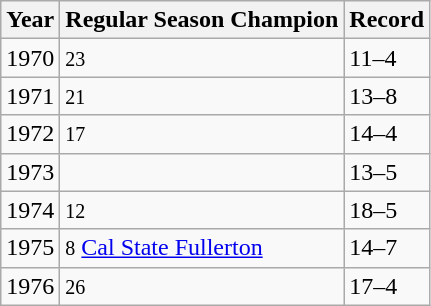<table class=wikitable>
<tr>
<th>Year</th>
<th>Regular Season Champion</th>
<th>Record</th>
</tr>
<tr>
<td>1970</td>
<td><small> 23</small> </td>
<td>11–4</td>
</tr>
<tr>
<td>1971</td>
<td><small> 21</small> <br></td>
<td>13–8</td>
</tr>
<tr>
<td>1972</td>
<td><small> 17</small> </td>
<td>14–4</td>
</tr>
<tr>
<td>1973</td>
<td></td>
<td>13–5</td>
</tr>
<tr>
<td>1974</td>
<td><small> 12</small> </td>
<td>18–5</td>
</tr>
<tr>
<td>1975</td>
<td><small> 8</small> <a href='#'>Cal State Fullerton</a></td>
<td>14–7</td>
</tr>
<tr>
<td>1976</td>
<td><small> 26</small> </td>
<td>17–4</td>
</tr>
</table>
